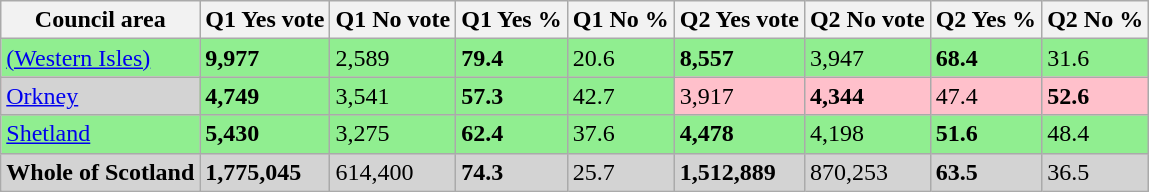<table class="wikitable sortable" border="1">
<tr>
<th>Council area</th>
<th>Q1 Yes vote</th>
<th>Q1 No vote</th>
<th>Q1 Yes %</th>
<th>Q1 No %</th>
<th>Q2 Yes vote</th>
<th>Q2 No vote</th>
<th>Q2 Yes %</th>
<th>Q2 No %</th>
</tr>
<tr style="background:lightgreen;">
<td><a href='#'> (Western Isles)</a></td>
<td><strong>9,977</strong></td>
<td>2,589</td>
<td><strong>79.4</strong></td>
<td>20.6</td>
<td><strong>8,557</strong></td>
<td>3,947</td>
<td><strong>68.4</strong></td>
<td>31.6</td>
</tr>
<tr style="background:pink;">
<td style="background:lightgrey;"><a href='#'>Orkney</a></td>
<td style="background:lightgreen;"><strong>4,749</strong></td>
<td style="background:lightgreen;">3,541</td>
<td style="background:lightgreen;"><strong>57.3</strong></td>
<td style="background:lightgreen;">42.7</td>
<td>3,917</td>
<td><strong>4,344</strong></td>
<td>47.4</td>
<td><strong>52.6</strong></td>
</tr>
<tr style="background:lightgreen;">
<td><a href='#'>Shetland</a></td>
<td><strong>5,430</strong></td>
<td>3,275</td>
<td><strong>62.4</strong></td>
<td>37.6</td>
<td><strong>4,478</strong></td>
<td>4,198</td>
<td><strong>51.6</strong></td>
<td>48.4</td>
</tr>
<tr style="background:lightgrey;">
<td><strong>Whole of Scotland</strong></td>
<td><strong>1,775,045</strong></td>
<td>614,400</td>
<td><strong>74.3</strong></td>
<td>25.7</td>
<td><strong>1,512,889</strong></td>
<td>870,253</td>
<td><strong>63.5</strong></td>
<td>36.5</td>
</tr>
</table>
